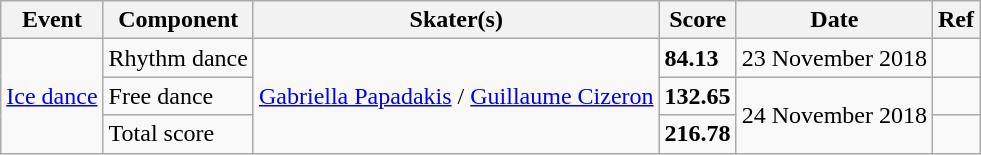<table class="wikitable sortable">
<tr>
<th>Event</th>
<th>Component</th>
<th>Skater(s)</th>
<th>Score</th>
<th>Date</th>
<th>Ref</th>
</tr>
<tr>
<td rowspan=3><a href='#'>Ice dance</a></td>
<td>Rhythm dance</td>
<td rowspan=3> <a href='#'>Gabriella Papadakis</a> / <a href='#'>Guillaume Cizeron</a></td>
<td><strong>84.13</strong></td>
<td>23 November 2018</td>
<td></td>
</tr>
<tr>
<td>Free dance</td>
<td><strong>132.65</strong></td>
<td rowspan=2>24 November 2018</td>
<td></td>
</tr>
<tr>
<td>Total score</td>
<td><strong>216.78</strong></td>
<td></td>
</tr>
</table>
